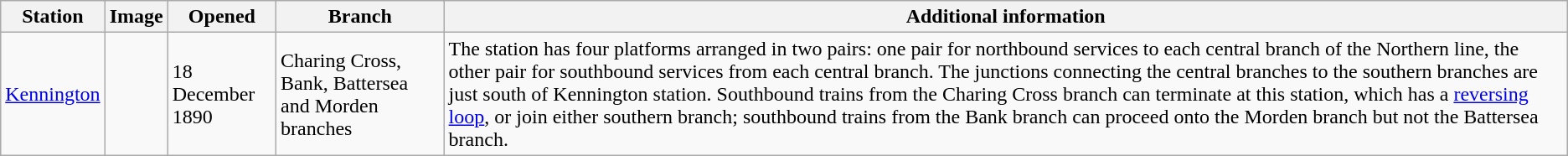<table class="wikitable sortable">
<tr>
<th>Station</th>
<th class=unsortable>Image</th>
<th>Opened</th>
<th>Branch</th>
<th>Additional information</th>
</tr>
<tr>
<td><a href='#'>Kennington</a></td>
<td></td>
<td>18 December 1890</td>
<td>Charing Cross, Bank, Battersea and Morden branches</td>
<td>The station has four platforms arranged in two pairs: one pair for northbound services to each central branch of the Northern line, the other pair for southbound services from each central branch. The junctions connecting the central branches to the southern branches are just south of Kennington station. Southbound trains from the Charing Cross branch can terminate at this station, which has a <a href='#'>reversing loop</a>, or join either southern branch; southbound trains from the Bank branch can proceed onto the Morden branch but not the Battersea branch.</td>
</tr>
</table>
